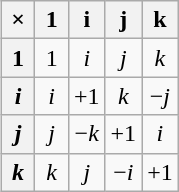<table class="wikitable" align="right" style="text-align:center">
<tr>
<th width=15>×</th>
<th width=15>1</th>
<th width=15>i</th>
<th width=15>j</th>
<th width=15>k</th>
</tr>
<tr>
<th>1</th>
<td>1</td>
<td><em>i</em></td>
<td><em>j</em></td>
<td><em>k</em></td>
</tr>
<tr>
<th><em>i</em></th>
<td><em>i</em></td>
<td>+1</td>
<td><em>k</em></td>
<td>−<em>j</em></td>
</tr>
<tr>
<th><em>j</em></th>
<td><em>j</em></td>
<td>−<em>k</em></td>
<td>+1</td>
<td><em>i</em></td>
</tr>
<tr>
<th><em>k</em></th>
<td><em>k</em></td>
<td><em>j</em></td>
<td>−<em>i</em></td>
<td>+1</td>
</tr>
</table>
